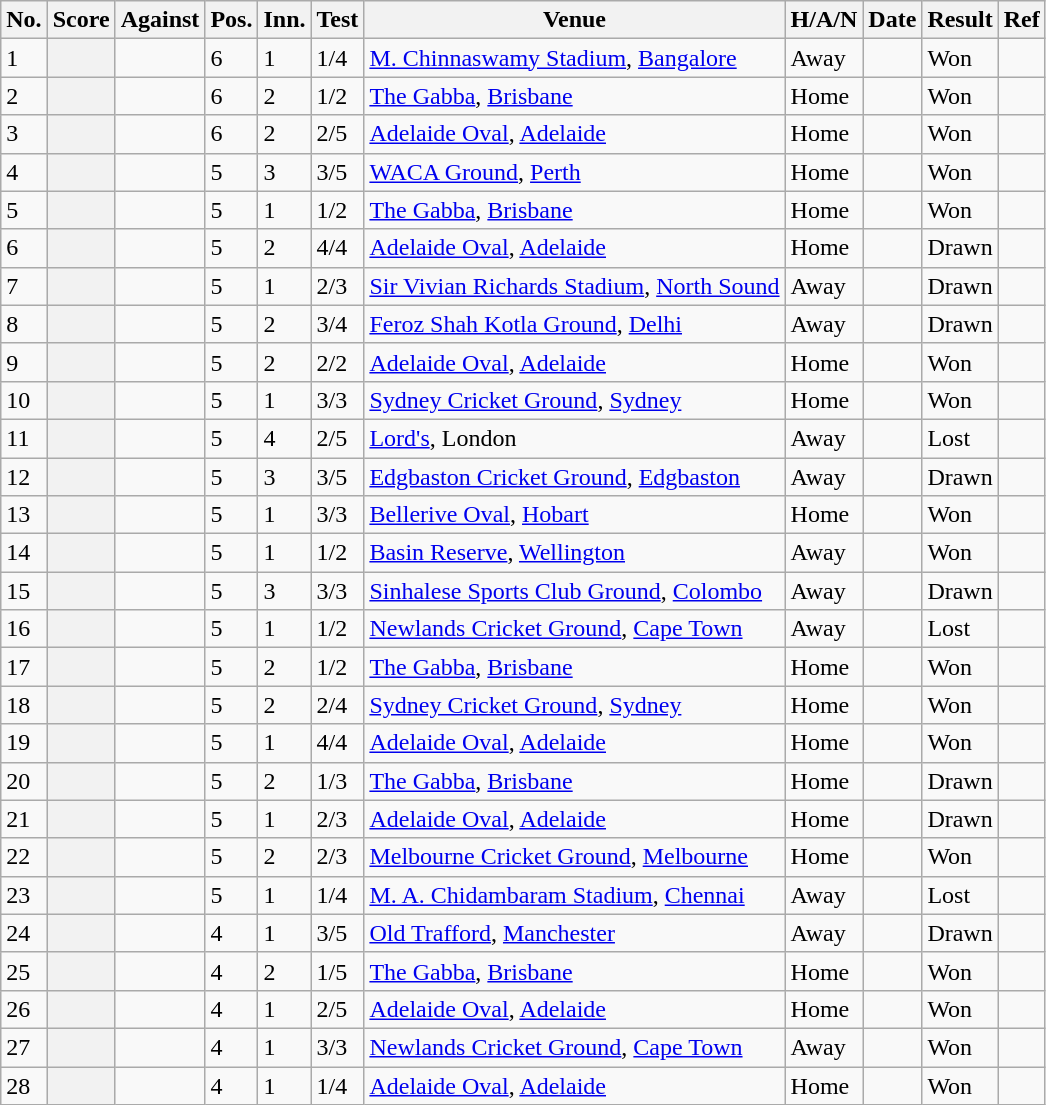<table class="wikitable plainrowheaders sortable">
<tr>
<th>No.</th>
<th>Score</th>
<th>Against</th>
<th>Pos.</th>
<th>Inn.</th>
<th>Test</th>
<th>Venue</th>
<th>H/A/N</th>
<th>Date</th>
<th>Result</th>
<th scope="col" class="unsortable">Ref</th>
</tr>
<tr>
<td>1</td>
<th scope="row"></th>
<td></td>
<td>6</td>
<td>1</td>
<td>1/4</td>
<td><a href='#'>M. Chinnaswamy Stadium</a>, <a href='#'>Bangalore</a></td>
<td>Away</td>
<td></td>
<td>Won</td>
<td></td>
</tr>
<tr>
<td>2</td>
<th scope="row"></th>
<td></td>
<td>6</td>
<td>2</td>
<td>1/2</td>
<td><a href='#'>The Gabba</a>, <a href='#'>Brisbane</a></td>
<td>Home</td>
<td></td>
<td>Won</td>
<td></td>
</tr>
<tr>
<td>3</td>
<th scope="row"></th>
<td></td>
<td>6</td>
<td>2</td>
<td>2/5</td>
<td><a href='#'>Adelaide Oval</a>,  <a href='#'>Adelaide</a></td>
<td>Home</td>
<td></td>
<td>Won</td>
<td></td>
</tr>
<tr>
<td>4</td>
<th scope="row"></th>
<td></td>
<td>5</td>
<td>3</td>
<td>3/5</td>
<td><a href='#'>WACA Ground</a>, <a href='#'>Perth</a></td>
<td>Home</td>
<td></td>
<td>Won</td>
<td></td>
</tr>
<tr>
<td>5</td>
<th scope="row"></th>
<td></td>
<td>5</td>
<td>1</td>
<td>1/2</td>
<td><a href='#'>The Gabba</a>, <a href='#'>Brisbane</a></td>
<td>Home</td>
<td></td>
<td>Won</td>
<td></td>
</tr>
<tr>
<td>6</td>
<th scope="row"></th>
<td></td>
<td>5</td>
<td>2</td>
<td>4/4</td>
<td><a href='#'>Adelaide Oval</a>, <a href='#'>Adelaide</a></td>
<td>Home</td>
<td></td>
<td>Drawn</td>
<td></td>
</tr>
<tr>
<td>7</td>
<th scope="row"></th>
<td></td>
<td>5</td>
<td>1</td>
<td>2/3</td>
<td><a href='#'>Sir Vivian Richards Stadium</a>, <a href='#'>North Sound</a></td>
<td>Away</td>
<td></td>
<td>Drawn</td>
<td></td>
</tr>
<tr>
<td>8</td>
<th scope="row"></th>
<td></td>
<td>5</td>
<td>2</td>
<td>3/4</td>
<td><a href='#'>Feroz Shah Kotla Ground</a>, <a href='#'>Delhi</a></td>
<td>Away</td>
<td></td>
<td>Drawn</td>
<td></td>
</tr>
<tr>
<td>9</td>
<th scope="row"></th>
<td></td>
<td>5</td>
<td>2</td>
<td>2/2</td>
<td><a href='#'>Adelaide Oval</a>,  <a href='#'>Adelaide</a></td>
<td>Home</td>
<td></td>
<td>Won</td>
<td></td>
</tr>
<tr>
<td>10</td>
<th scope="row"></th>
<td></td>
<td>5</td>
<td>1</td>
<td>3/3</td>
<td><a href='#'>Sydney Cricket Ground</a>, <a href='#'>Sydney</a></td>
<td>Home</td>
<td></td>
<td>Won</td>
<td></td>
</tr>
<tr>
<td>11</td>
<th scope="row"></th>
<td></td>
<td>5</td>
<td>4</td>
<td>2/5</td>
<td><a href='#'>Lord's</a>, London</td>
<td>Away</td>
<td></td>
<td>Lost</td>
<td></td>
</tr>
<tr>
<td>12</td>
<th scope="row"></th>
<td></td>
<td>5</td>
<td>3</td>
<td>3/5</td>
<td><a href='#'>Edgbaston Cricket Ground</a>, <a href='#'>Edgbaston</a></td>
<td>Away</td>
<td></td>
<td>Drawn</td>
<td></td>
</tr>
<tr>
<td>13</td>
<th scope="row"></th>
<td></td>
<td>5</td>
<td>1</td>
<td>3/3</td>
<td><a href='#'>Bellerive Oval</a>, <a href='#'>Hobart</a></td>
<td>Home</td>
<td></td>
<td>Won</td>
<td></td>
</tr>
<tr>
<td>14</td>
<th scope="row"></th>
<td></td>
<td>5</td>
<td>1</td>
<td>1/2</td>
<td><a href='#'>Basin Reserve</a>,  <a href='#'>Wellington</a></td>
<td>Away</td>
<td></td>
<td>Won</td>
<td></td>
</tr>
<tr>
<td>15</td>
<th scope="row"></th>
<td></td>
<td>5</td>
<td>3</td>
<td>3/3</td>
<td><a href='#'>Sinhalese Sports Club Ground</a>, <a href='#'>Colombo</a></td>
<td>Away</td>
<td></td>
<td>Drawn</td>
<td></td>
</tr>
<tr>
<td>16</td>
<th scope="row"></th>
<td></td>
<td>5</td>
<td>1</td>
<td>1/2</td>
<td><a href='#'>Newlands Cricket Ground</a>, <a href='#'>Cape Town</a></td>
<td>Away</td>
<td></td>
<td>Lost</td>
<td></td>
</tr>
<tr>
<td>17</td>
<th scope="row"></th>
<td></td>
<td>5</td>
<td>2</td>
<td>1/2</td>
<td><a href='#'>The Gabba</a>, <a href='#'>Brisbane</a></td>
<td>Home</td>
<td></td>
<td>Won</td>
<td></td>
</tr>
<tr>
<td>18</td>
<th scope="row"></th>
<td></td>
<td>5</td>
<td>2</td>
<td>2/4</td>
<td><a href='#'>Sydney Cricket Ground</a>, <a href='#'>Sydney</a></td>
<td>Home</td>
<td></td>
<td>Won</td>
<td></td>
</tr>
<tr>
<td>19</td>
<th scope="row"></th>
<td></td>
<td>5</td>
<td>1</td>
<td>4/4</td>
<td><a href='#'>Adelaide Oval</a>, <a href='#'>Adelaide</a></td>
<td>Home</td>
<td></td>
<td>Won</td>
<td></td>
</tr>
<tr>
<td>20</td>
<th scope="row"></th>
<td></td>
<td>5</td>
<td>2</td>
<td>1/3</td>
<td><a href='#'>The Gabba</a>, <a href='#'>Brisbane</a></td>
<td>Home</td>
<td></td>
<td>Drawn</td>
<td></td>
</tr>
<tr>
<td>21</td>
<th scope="row"></th>
<td></td>
<td>5</td>
<td>1</td>
<td>2/3</td>
<td><a href='#'>Adelaide Oval</a>, <a href='#'>Adelaide</a></td>
<td>Home</td>
<td></td>
<td>Drawn</td>
<td></td>
</tr>
<tr>
<td>22</td>
<th scope="row"></th>
<td></td>
<td>5</td>
<td>2</td>
<td>2/3</td>
<td><a href='#'>Melbourne Cricket Ground</a>, <a href='#'>Melbourne</a></td>
<td>Home</td>
<td></td>
<td>Won</td>
<td></td>
</tr>
<tr>
<td>23</td>
<th scope="row"></th>
<td></td>
<td>5</td>
<td>1</td>
<td>1/4</td>
<td><a href='#'>M. A. Chidambaram Stadium</a>, <a href='#'>Chennai</a></td>
<td>Away</td>
<td></td>
<td>Lost</td>
<td></td>
</tr>
<tr>
<td>24</td>
<th scope="row"></th>
<td></td>
<td>4</td>
<td>1</td>
<td>3/5</td>
<td><a href='#'>Old Trafford</a>, <a href='#'>Manchester</a></td>
<td>Away</td>
<td></td>
<td>Drawn</td>
<td></td>
</tr>
<tr>
<td>25</td>
<th scope="row"></th>
<td></td>
<td>4</td>
<td>2</td>
<td>1/5</td>
<td><a href='#'>The Gabba</a>, <a href='#'>Brisbane</a></td>
<td>Home</td>
<td></td>
<td>Won</td>
<td></td>
</tr>
<tr>
<td>26</td>
<th scope="row"></th>
<td></td>
<td>4</td>
<td>1</td>
<td>2/5</td>
<td><a href='#'>Adelaide Oval</a>, <a href='#'>Adelaide</a></td>
<td>Home</td>
<td></td>
<td>Won</td>
<td></td>
</tr>
<tr>
<td>27</td>
<th scope="row"></th>
<td></td>
<td>4</td>
<td>1</td>
<td>3/3</td>
<td><a href='#'>Newlands Cricket Ground</a>, <a href='#'>Cape Town</a></td>
<td>Away</td>
<td></td>
<td>Won</td>
<td></td>
</tr>
<tr>
<td>28</td>
<th scope="row"></th>
<td></td>
<td>4</td>
<td>1</td>
<td>1/4</td>
<td><a href='#'>Adelaide Oval</a>, <a href='#'>Adelaide</a></td>
<td>Home</td>
<td></td>
<td>Won</td>
<td></td>
</tr>
</table>
